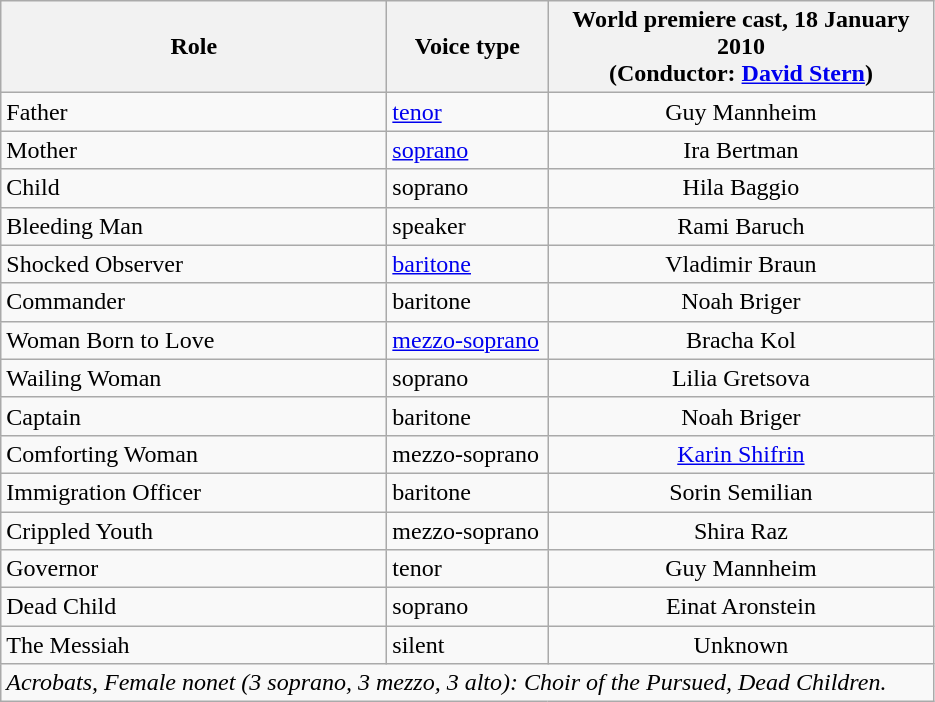<table class="wikitable">
<tr>
<th width= 250>Role</th>
<th width= 100>Voice type</th>
<th width= 250>World premiere cast, 18 January 2010<br>(Conductor: <a href='#'>David Stern</a>)</th>
</tr>
<tr>
<td>Father</td>
<td><a href='#'>tenor</a></td>
<td align= "center">Guy Mannheim</td>
</tr>
<tr>
<td>Mother</td>
<td><a href='#'>soprano</a></td>
<td align="center">Ira Bertman</td>
</tr>
<tr>
<td>Child</td>
<td>soprano</td>
<td align= "center">Hila Baggio</td>
</tr>
<tr>
<td>Bleeding Man</td>
<td>speaker</td>
<td align= "center">Rami Baruch</td>
</tr>
<tr>
<td>Shocked Observer</td>
<td><a href='#'>baritone</a></td>
<td align= "center">Vladimir Braun</td>
</tr>
<tr>
<td>Commander</td>
<td>baritone</td>
<td align="center">Noah Briger</td>
</tr>
<tr>
<td>Woman Born to Love</td>
<td><a href='#'>mezzo-soprano</a></td>
<td align= "center">Bracha Kol</td>
</tr>
<tr>
<td>Wailing Woman</td>
<td>soprano</td>
<td align= "center">Lilia Gretsova</td>
</tr>
<tr>
<td>Captain</td>
<td>baritone</td>
<td align="center">Noah Briger</td>
</tr>
<tr>
<td>Comforting Woman</td>
<td>mezzo-soprano</td>
<td align= "center"><a href='#'>Karin Shifrin</a></td>
</tr>
<tr>
<td>Immigration Officer</td>
<td>baritone</td>
<td align= "center">Sorin Semilian</td>
</tr>
<tr>
<td>Crippled Youth</td>
<td>mezzo-soprano</td>
<td align= "center">Shira Raz</td>
</tr>
<tr>
<td>Governor</td>
<td>tenor</td>
<td align= "center">Guy Mannheim</td>
</tr>
<tr>
<td>Dead Child</td>
<td>soprano</td>
<td align= "center">Einat Aronstein</td>
</tr>
<tr>
<td>The Messiah</td>
<td>silent</td>
<td align= "center">Unknown</td>
</tr>
<tr>
<td colspan="3"><em>Acrobats, Female nonet (3 soprano, 3 mezzo, 3 alto): Choir of the Pursued, Dead Children.</em></td>
</tr>
</table>
